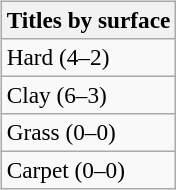<table>
<tr>
<td><br><table class="wikitable" style="font-size:97%">
<tr>
<th>Titles by surface</th>
</tr>
<tr>
<td>Hard (4–2)</td>
</tr>
<tr>
<td>Clay (6–3)</td>
</tr>
<tr>
<td>Grass (0–0)</td>
</tr>
<tr>
<td>Carpet (0–0)</td>
</tr>
</table>
</td>
</tr>
</table>
